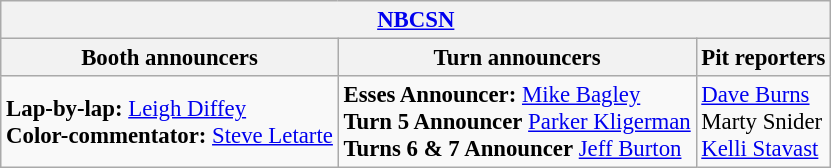<table class="wikitable" style="font-size: 95%">
<tr>
<th colspan="3"><a href='#'>NBCSN</a></th>
</tr>
<tr>
<th>Booth announcers</th>
<th>Turn announcers</th>
<th>Pit reporters</th>
</tr>
<tr>
<td><strong>Lap-by-lap:</strong> <a href='#'>Leigh Diffey</a><br><strong>Color-commentator:</strong> <a href='#'>Steve Letarte</a></td>
<td><strong>Esses Announcer:</strong> <a href='#'>Mike Bagley</a><br><strong>Turn 5 Announcer</strong> <a href='#'>Parker Kligerman</a><br><strong>Turns 6 & 7 Announcer</strong> <a href='#'>Jeff Burton</a></td>
<td><a href='#'>Dave Burns</a><br>Marty Snider<br><a href='#'>Kelli Stavast</a></td>
</tr>
</table>
